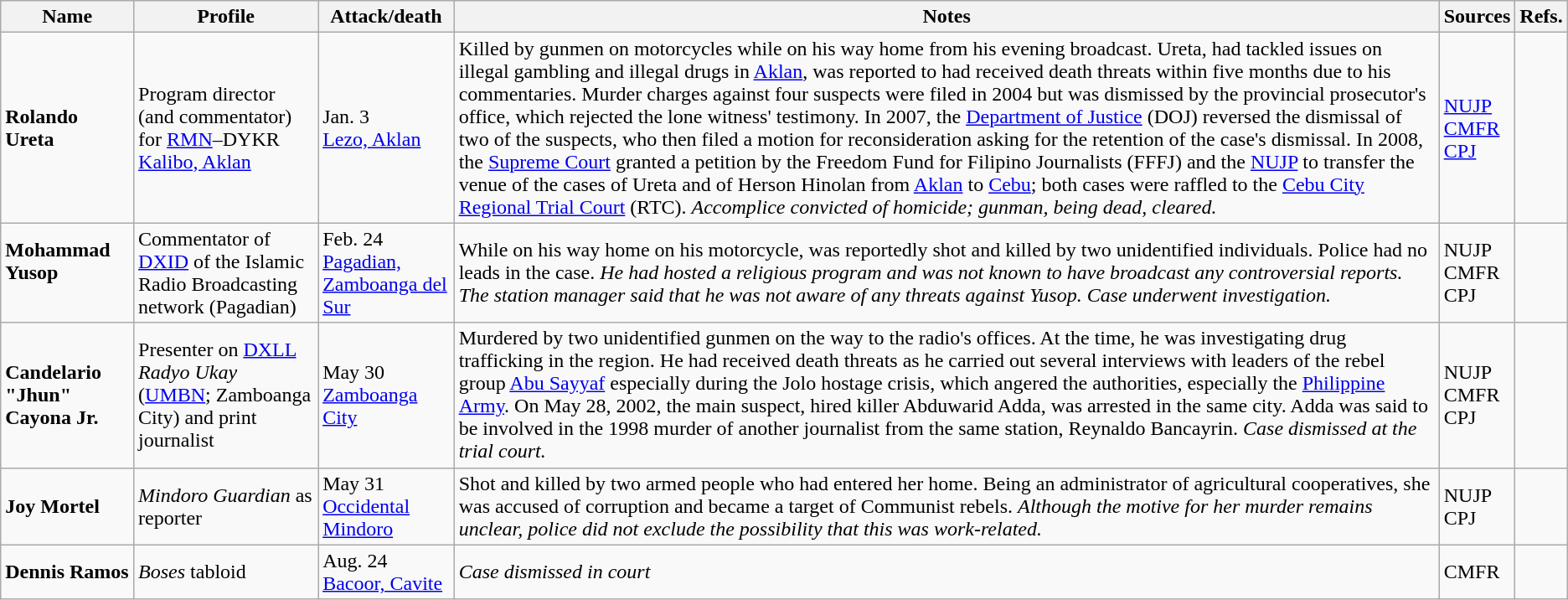<table class="wikitable">
<tr>
<th>Name</th>
<th>Profile</th>
<th>Attack/death</th>
<th>Notes</th>
<th>Sources</th>
<th>Refs.</th>
</tr>
<tr>
<td><strong>Rolando Ureta</strong></td>
<td>Program director (and commentator) for <a href='#'>RMN</a>–DYKR <a href='#'>Kalibo, Aklan</a><br></td>
<td>Jan. 3<br><a href='#'>Lezo, Aklan</a></td>
<td>Killed by gunmen on motorcycles while on his way home from his evening broadcast. Ureta, had tackled issues on illegal gambling and illegal drugs in <a href='#'>Aklan</a>, was reported to had received death threats within five months due to his commentaries. Murder charges against four suspects were filed in 2004 but was dismissed by the provincial prosecutor's office, which rejected the lone witness' testimony. In 2007, the <a href='#'>Department of Justice</a> (DOJ) reversed the dismissal of two of the suspects, who then filed a motion for reconsideration asking for the retention of the case's dismissal. In 2008, the <a href='#'>Supreme Court</a> granted a petition by the Freedom Fund for Filipino Journalists (FFFJ) and the <a href='#'>NUJP</a> to transfer the venue of the cases of Ureta and of Herson Hinolan from <a href='#'>Aklan</a> to <a href='#'>Cebu</a>; both cases were raffled to the <a href='#'>Cebu City</a> <a href='#'>Regional Trial Court</a> (RTC). <em>Accomplice convicted of homicide; gunman, being dead, cleared.</em></td>
<td><a href='#'>NUJP</a><br><a href='#'>CMFR</a><br><a href='#'>CPJ</a></td>
<td><br><br></td>
</tr>
<tr>
<td><strong>Mohammad Yusop</strong><br><br></td>
<td>Commentator of <a href='#'>DXID</a> of the Islamic Radio Broadcasting network (Pagadian)</td>
<td>Feb. 24<br><a href='#'>Pagadian, Zamboanga del Sur</a></td>
<td>While on his way home on his motorcycle, was reportedly shot and killed by two unidentified individuals. Police had no leads in the case. <em>He had hosted a religious program and was not known to have broadcast any controversial reports. The station manager said that he was not aware of any threats against Yusop. Case underwent investigation.</em></td>
<td>NUJP<br>CMFR<br>CPJ</td>
<td><br></td>
</tr>
<tr>
<td><strong>Candelario "Jhun" Cayona Jr.</strong></td>
<td>Presenter on <a href='#'>DXLL</a> <em>Radyo Ukay</em> (<a href='#'>UMBN</a>; Zamboanga City) and print journalist</td>
<td>May 30<br><a href='#'>Zamboanga City</a></td>
<td>Murdered by two unidentified gunmen on the way to the radio's offices. At the time, he was investigating drug trafficking in the region. He had received death threats as he carried out several interviews with leaders of the rebel group <a href='#'>Abu Sayyaf</a> especially during the Jolo hostage crisis, which angered the authorities, especially the <a href='#'>Philippine Army</a>. On May 28, 2002, the main suspect, hired killer Abduwarid Adda, was arrested in the same city. Adda was said to be involved in the 1998 murder of another journalist from the same station, Reynaldo Bancayrin. <em>Case dismissed at the trial court.</em></td>
<td>NUJP<br>CMFR<br>CPJ</td>
<td><br></td>
</tr>
<tr>
<td><strong>Joy Mortel</strong></td>
<td><em>Mindoro Guardian</em> as reporter</td>
<td>May 31<br><a href='#'>Occidental Mindoro</a></td>
<td>Shot and killed by two armed people who had entered her home. Being an administrator of agricultural cooperatives, she was accused of corruption and became a target of Communist rebels. <em>Although the motive for her murder remains unclear, police did not exclude the possibility that this was work-related.</em></td>
<td>NUJP<br>CPJ</td>
<td></td>
</tr>
<tr>
<td><strong>Dennis Ramos</strong></td>
<td><em>Boses</em> tabloid</td>
<td>Aug. 24<br><a href='#'>Bacoor, Cavite</a></td>
<td><em>Case dismissed in court</em></td>
<td>CMFR</td>
<td></td>
</tr>
</table>
